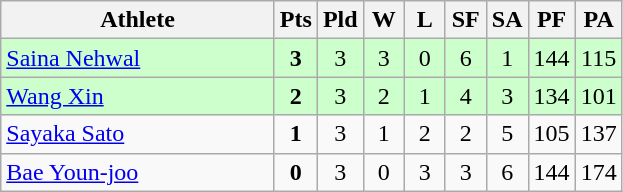<table class=wikitable style="text-align:center">
<tr>
<th width=175>Athlete</th>
<th width=20>Pts</th>
<th width=20>Pld</th>
<th width=20>W</th>
<th width=20>L</th>
<th width=20>SF</th>
<th width=20>SA</th>
<th width=20>PF</th>
<th width=20>PA</th>
</tr>
<tr bgcolor=ccffcc>
<td style="text-align:left"> <a href='#'>Saina Nehwal</a></td>
<td><strong>3</strong></td>
<td>3</td>
<td>3</td>
<td>0</td>
<td>6</td>
<td>1</td>
<td>144</td>
<td>115</td>
</tr>
<tr bgcolor=ccffcc>
<td style="text-align:left"> <a href='#'>Wang Xin</a></td>
<td><strong>2</strong></td>
<td>3</td>
<td>2</td>
<td>1</td>
<td>4</td>
<td>3</td>
<td>134</td>
<td>101</td>
</tr>
<tr bgcolor=>
<td style="text-align:left"> <a href='#'>Sayaka Sato</a></td>
<td><strong>1</strong></td>
<td>3</td>
<td>1</td>
<td>2</td>
<td>2</td>
<td>5</td>
<td>105</td>
<td>137</td>
</tr>
<tr bgcolor=>
<td style="text-align:left"> <a href='#'>Bae Youn-joo</a></td>
<td><strong>0</strong></td>
<td>3</td>
<td>0</td>
<td>3</td>
<td>3</td>
<td>6</td>
<td>144</td>
<td>174</td>
</tr>
</table>
